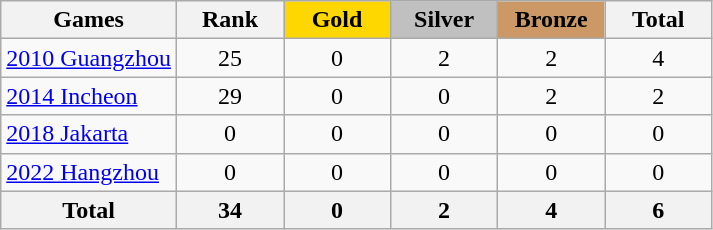<table class="wikitable sortable" style="margin-top:0em; text-align:center; font-size:100%;">
<tr>
<th>Games</th>
<th style="width:4em;">Rank</th>
<th style="background:gold; width:4em;"><strong>Gold</strong></th>
<th style="background:silver; width:4em;"><strong>Silver</strong></th>
<th style="background:#cc9966; width:4em;"><strong>Bronze</strong></th>
<th style="width:4em;">Total</th>
</tr>
<tr>
<td align=left> <a href='#'>2010 Guangzhou</a></td>
<td>25</td>
<td>0</td>
<td>2</td>
<td>2</td>
<td>4</td>
</tr>
<tr>
<td align=left> <a href='#'>2014 Incheon</a></td>
<td>29</td>
<td>0</td>
<td>0</td>
<td>2</td>
<td>2</td>
</tr>
<tr>
<td align=left> <a href='#'>2018 Jakarta</a></td>
<td>0</td>
<td>0</td>
<td>0</td>
<td>0</td>
<td>0</td>
</tr>
<tr>
<td align=left> <a href='#'>2022 Hangzhou</a></td>
<td>0</td>
<td>0</td>
<td>0</td>
<td>0</td>
<td>0</td>
</tr>
<tr>
<th>Total</th>
<th>34</th>
<th>0</th>
<th>2</th>
<th>4</th>
<th>6</th>
</tr>
</table>
